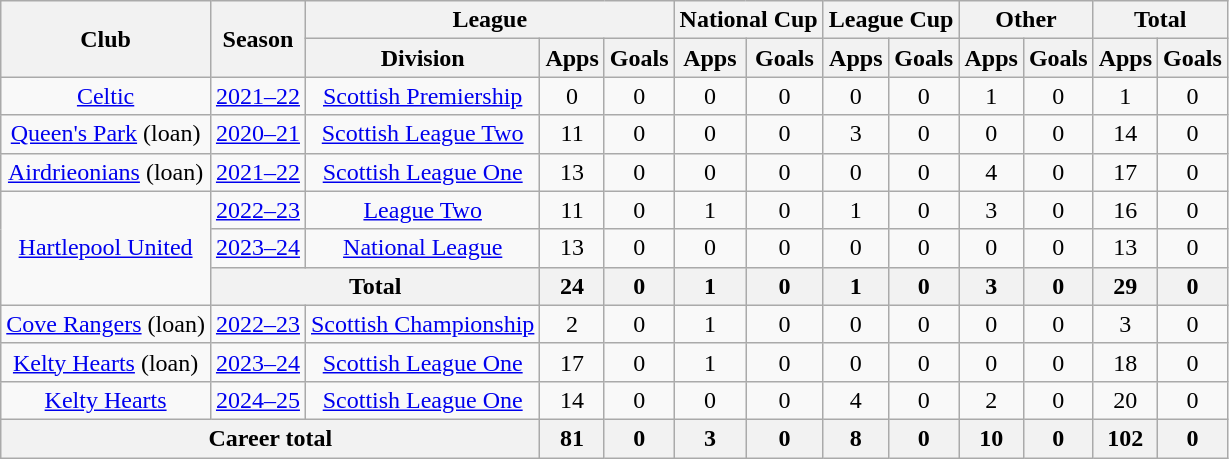<table class="wikitable" style="text-align: center;">
<tr>
<th rowspan=2>Club</th>
<th rowspan=2>Season</th>
<th colspan=3>League</th>
<th colspan=2>National Cup</th>
<th colspan=2>League Cup</th>
<th colspan=2>Other</th>
<th colspan=2>Total</th>
</tr>
<tr>
<th>Division</th>
<th>Apps</th>
<th>Goals</th>
<th>Apps</th>
<th>Goals</th>
<th>Apps</th>
<th>Goals</th>
<th>Apps</th>
<th>Goals</th>
<th>Apps</th>
<th>Goals</th>
</tr>
<tr>
<td><a href='#'>Celtic</a></td>
<td><a href='#'>2021–22</a></td>
<td><a href='#'>Scottish Premiership</a></td>
<td>0</td>
<td>0</td>
<td>0</td>
<td>0</td>
<td>0</td>
<td>0</td>
<td>1</td>
<td>0</td>
<td>1</td>
<td>0</td>
</tr>
<tr>
<td><a href='#'>Queen's Park</a> (loan)</td>
<td><a href='#'>2020–21</a></td>
<td><a href='#'>Scottish League Two</a></td>
<td>11</td>
<td>0</td>
<td>0</td>
<td>0</td>
<td>3</td>
<td>0</td>
<td>0</td>
<td>0</td>
<td>14</td>
<td>0</td>
</tr>
<tr>
<td><a href='#'>Airdrieonians</a> (loan)</td>
<td><a href='#'>2021–22</a></td>
<td><a href='#'>Scottish League One</a></td>
<td>13</td>
<td>0</td>
<td>0</td>
<td>0</td>
<td>0</td>
<td>0</td>
<td>4</td>
<td>0</td>
<td>17</td>
<td>0</td>
</tr>
<tr>
<td rowspan="3"><a href='#'>Hartlepool United</a></td>
<td><a href='#'>2022–23</a></td>
<td><a href='#'>League Two</a></td>
<td>11</td>
<td>0</td>
<td>1</td>
<td>0</td>
<td>1</td>
<td>0</td>
<td>3</td>
<td>0</td>
<td>16</td>
<td>0</td>
</tr>
<tr>
<td><a href='#'>2023–24</a></td>
<td><a href='#'>National League</a></td>
<td>13</td>
<td>0</td>
<td>0</td>
<td>0</td>
<td>0</td>
<td>0</td>
<td>0</td>
<td>0</td>
<td>13</td>
<td>0</td>
</tr>
<tr>
<th colspan=2>Total</th>
<th>24</th>
<th>0</th>
<th>1</th>
<th>0</th>
<th>1</th>
<th>0</th>
<th>3</th>
<th>0</th>
<th>29</th>
<th>0</th>
</tr>
<tr>
<td><a href='#'>Cove Rangers</a> (loan)</td>
<td><a href='#'>2022–23</a></td>
<td><a href='#'>Scottish Championship</a></td>
<td>2</td>
<td>0</td>
<td>1</td>
<td>0</td>
<td>0</td>
<td>0</td>
<td>0</td>
<td>0</td>
<td>3</td>
<td>0</td>
</tr>
<tr>
<td><a href='#'>Kelty Hearts</a> (loan)</td>
<td><a href='#'>2023–24</a></td>
<td><a href='#'>Scottish League One</a></td>
<td>17</td>
<td>0</td>
<td>1</td>
<td>0</td>
<td>0</td>
<td>0</td>
<td>0</td>
<td>0</td>
<td>18</td>
<td>0</td>
</tr>
<tr>
<td><a href='#'>Kelty Hearts</a></td>
<td><a href='#'>2024–25</a></td>
<td><a href='#'>Scottish League One</a></td>
<td>14</td>
<td>0</td>
<td>0</td>
<td>0</td>
<td>4</td>
<td>0</td>
<td>2</td>
<td>0</td>
<td>20</td>
<td>0</td>
</tr>
<tr>
<th colspan=3>Career total</th>
<th>81</th>
<th>0</th>
<th>3</th>
<th>0</th>
<th>8</th>
<th>0</th>
<th>10</th>
<th>0</th>
<th>102</th>
<th>0</th>
</tr>
</table>
